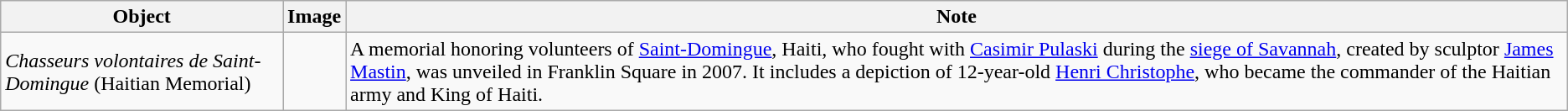<table class="wikitable">
<tr>
<th>Object</th>
<th>Image</th>
<th>Note</th>
</tr>
<tr>
<td><em>Chasseurs volontaires de Saint-Domingue</em> (Haitian Memorial)</td>
<td></td>
<td>A memorial honoring volunteers of <a href='#'>Saint-Domingue</a>, Haiti, who fought with <a href='#'>Casimir Pulaski</a> during the <a href='#'>siege of Savannah</a>, created by sculptor <a href='#'>James Mastin</a>, was unveiled in Franklin Square in 2007.  It includes a depiction of 12-year-old <a href='#'>Henri Christophe</a>, who became the commander of the Haitian army and King of Haiti.</td>
</tr>
</table>
